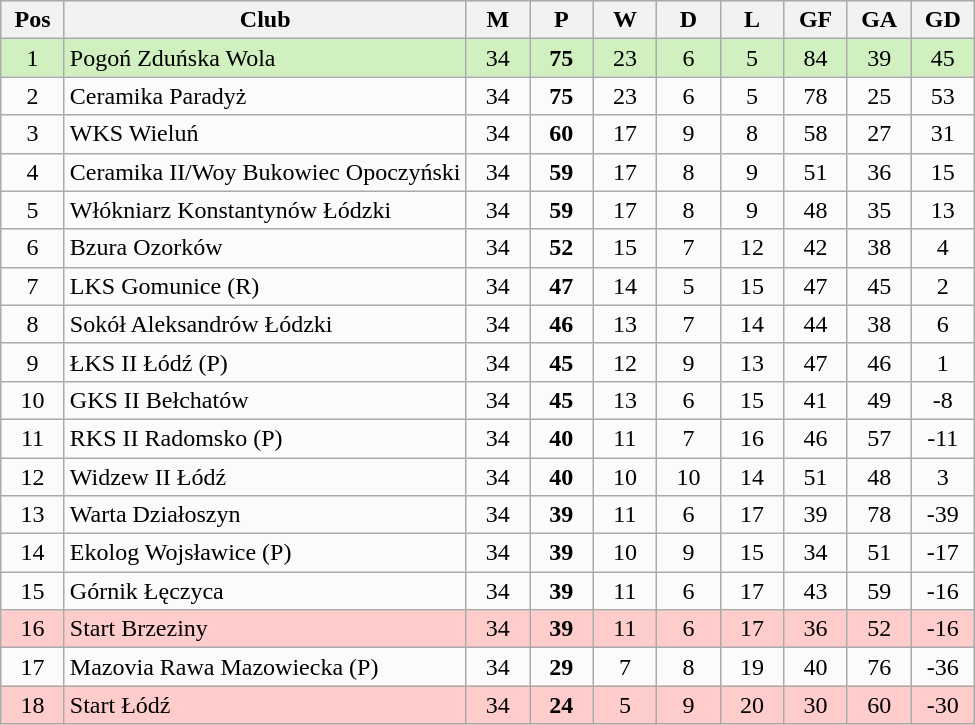<table class="wikitable" style="text-align:center;">
<tr ---- BGCOLOR="#DCDCDC">
<th width=35px>Pos</th>
<th>Club</th>
<th width=35px>M</th>
<th width=35px>P</th>
<th width=35px>W</th>
<th width=35px>D</th>
<th width=35px>L</th>
<th width=35px>GF</th>
<th width=35px>GA</th>
<th width=35px>GD</th>
</tr>
<tr bgcolor=#D0F0C0>
<td>1</td>
<td align=left>Pogoń Zduńska Wola</td>
<td>34</td>
<td><strong>75</strong></td>
<td>23</td>
<td>6</td>
<td>5</td>
<td>84</td>
<td>39</td>
<td>45</td>
</tr>
<tr bgcolor=#FBFBFB>
<td>2</td>
<td align=left>Ceramika Paradyż</td>
<td>34</td>
<td><strong>75</strong></td>
<td>23</td>
<td>6</td>
<td>5</td>
<td>78</td>
<td>25</td>
<td>53</td>
</tr>
<tr bgcolor=#FBFBFB>
<td>3</td>
<td align=left>WKS Wieluń</td>
<td>34</td>
<td><strong>60</strong></td>
<td>17</td>
<td>9</td>
<td>8</td>
<td>58</td>
<td>27</td>
<td>31</td>
</tr>
<tr bgcolor=#FBFBFB>
<td>4</td>
<td align=left>Ceramika II/Woy Bukowiec Opoczyński</td>
<td>34</td>
<td><strong>59</strong></td>
<td>17</td>
<td>8</td>
<td>9</td>
<td>51</td>
<td>36</td>
<td>15</td>
</tr>
<tr bgcolor=#FBFBFB>
<td>5</td>
<td align=left>Włókniarz Konstantynów Łódzki</td>
<td>34</td>
<td><strong>59</strong></td>
<td>17</td>
<td>8</td>
<td>9</td>
<td>48</td>
<td>35</td>
<td>13</td>
</tr>
<tr bgcolor=#FBFBFB>
<td>6</td>
<td align=left>Bzura Ozorków</td>
<td>34</td>
<td><strong>52</strong></td>
<td>15</td>
<td>7</td>
<td>12</td>
<td>42</td>
<td>38</td>
<td>4</td>
</tr>
<tr bgcolor=#FBFBFB>
<td>7</td>
<td align=left>LKS Gomunice <span>(R)</span><noinclude></td>
<td>34</td>
<td><strong>47</strong></td>
<td>14</td>
<td>5</td>
<td>15</td>
<td>47</td>
<td>45</td>
<td>2</td>
</tr>
<tr bgcolor=#FBFBFB>
<td>8</td>
<td align=left>Sokół Aleksandrów Łódzki</td>
<td>34</td>
<td><strong>46</strong></td>
<td>13</td>
<td>7</td>
<td>14</td>
<td>44</td>
<td>38</td>
<td>6</td>
</tr>
<tr bgcolor=#FBFBFB>
<td>9</td>
<td align=left>ŁKS II Łódź <span>(P)</span><noinclude></td>
<td>34</td>
<td><strong>45</strong></td>
<td>12</td>
<td>9</td>
<td>13</td>
<td>47</td>
<td>46</td>
<td>1</td>
</tr>
<tr bgcolor=#FBFBFB>
<td>10</td>
<td align=left>GKS II Bełchatów</td>
<td>34</td>
<td><strong>45</strong></td>
<td>13</td>
<td>6</td>
<td>15</td>
<td>41</td>
<td>49</td>
<td>-8</td>
</tr>
<tr bgcolor=#FBFBFB>
<td>11</td>
<td align=left>RKS II Radomsko <span>(P)</span><noinclude></td>
<td>34</td>
<td><strong>40</strong></td>
<td>11</td>
<td>7</td>
<td>16</td>
<td>46</td>
<td>57</td>
<td>-11</td>
</tr>
<tr bgcolor=#FBFBFB>
<td>12</td>
<td align=left>Widzew II Łódź</td>
<td>34</td>
<td><strong>40</strong></td>
<td>10</td>
<td>10</td>
<td>14</td>
<td>51</td>
<td>48</td>
<td>3</td>
</tr>
<tr bgcolor=#FBFBFB>
<td>13</td>
<td align=left>Warta Działoszyn</td>
<td>34</td>
<td><strong>39</strong></td>
<td>11</td>
<td>6</td>
<td>17</td>
<td>39</td>
<td>78</td>
<td>-39</td>
</tr>
<tr bgcolor=#FBFBFB>
<td>14</td>
<td align=left>Ekolog Wojsławice <span>(P)</span><noinclude></td>
<td>34</td>
<td><strong>39</strong></td>
<td>10</td>
<td>9</td>
<td>15</td>
<td>34</td>
<td>51</td>
<td>-17</td>
</tr>
<tr bgcolor=#FBFBFB>
<td>15</td>
<td align=left>Górnik Łęczyca</td>
<td>34</td>
<td><strong>39</strong></td>
<td>11</td>
<td>6</td>
<td>17</td>
<td>43</td>
<td>59</td>
<td>-16</td>
</tr>
<tr bgcolor=#FFCCCC>
<td>16</td>
<td align=left>Start Brzeziny</td>
<td>34</td>
<td><strong>39</strong></td>
<td>11</td>
<td>6</td>
<td>17</td>
<td>36</td>
<td>52</td>
<td>-16</td>
</tr>
<tr bgcolor=#FBFBFB>
<td>17</td>
<td align=left>Mazovia Rawa Mazowiecka <span>(P)</span><noinclude></td>
<td>34</td>
<td><strong>29</strong></td>
<td>7</td>
<td>8</td>
<td>19</td>
<td>40</td>
<td>76</td>
<td>-36</td>
</tr>
<tr bgcolor=#FFCCCC>
<td>18</td>
<td align=left>Start Łódź</td>
<td>34</td>
<td><strong>24</strong></td>
<td>5</td>
<td>9</td>
<td>20</td>
<td>30</td>
<td>60</td>
<td>-30</td>
</tr>
</table>
